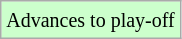<table class="wikitable">
<tr>
<td style="background-color: #ccffcc;"><small>Advances to play-off</small></td>
</tr>
</table>
